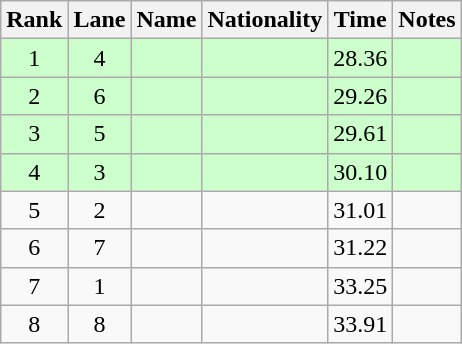<table class="wikitable sortable" style="text-align:center">
<tr>
<th>Rank</th>
<th>Lane</th>
<th>Name</th>
<th>Nationality</th>
<th>Time</th>
<th>Notes</th>
</tr>
<tr bgcolor=ccffcc>
<td>1</td>
<td>4</td>
<td align=left></td>
<td align=left></td>
<td>28.36</td>
<td><strong></strong> <strong></strong></td>
</tr>
<tr bgcolor=ccffcc>
<td>2</td>
<td>6</td>
<td align=left></td>
<td align=left></td>
<td>29.26</td>
<td><strong></strong></td>
</tr>
<tr bgcolor=ccffcc>
<td>3</td>
<td>5</td>
<td align=left></td>
<td align=left></td>
<td>29.61</td>
<td><strong></strong></td>
</tr>
<tr bgcolor=ccffcc>
<td>4</td>
<td>3</td>
<td align=left></td>
<td align=left></td>
<td>30.10</td>
<td><strong></strong></td>
</tr>
<tr>
<td>5</td>
<td>2</td>
<td align=left></td>
<td align=left></td>
<td>31.01</td>
<td></td>
</tr>
<tr>
<td>6</td>
<td>7</td>
<td align=left></td>
<td align=left></td>
<td>31.22</td>
<td></td>
</tr>
<tr>
<td>7</td>
<td>1</td>
<td align=left></td>
<td align=left></td>
<td>33.25</td>
<td></td>
</tr>
<tr>
<td>8</td>
<td>8</td>
<td align=left></td>
<td align=left></td>
<td>33.91</td>
<td></td>
</tr>
</table>
